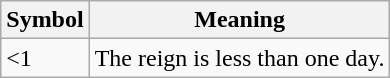<table class="wikitable">
<tr>
<th>Symbol</th>
<th>Meaning</th>
</tr>
<tr>
<td><1</td>
<td>The reign is less than one day.</td>
</tr>
</table>
